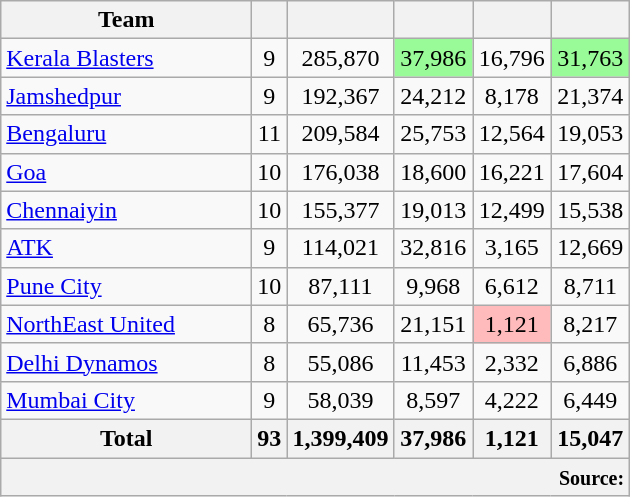<table class="wikitable sortable">
<tr>
<th width=160>Team</th>
<th></th>
<th width=45></th>
<th width=45></th>
<th width=45></th>
<th width=45></th>
</tr>
<tr>
<td><a href='#'>Kerala Blasters</a></td>
<td align=center>9</td>
<td align=center>285,870</td>
<td align=center bgcolor="#98FB98">37,986</td>
<td align=center>16,796</td>
<td align=center bgcolor="#98FB98">31,763<br></td>
</tr>
<tr>
<td><a href='#'>Jamshedpur</a></td>
<td align=center>9</td>
<td align=center>192,367</td>
<td align=center>24,212</td>
<td align=center>8,178</td>
<td align=center>21,374<br></td>
</tr>
<tr>
<td><a href='#'>Bengaluru</a></td>
<td align=center>11</td>
<td align=center>209,584</td>
<td align=center>25,753</td>
<td align=center>12,564</td>
<td align=center>19,053<br></td>
</tr>
<tr>
<td><a href='#'>Goa</a></td>
<td align=center>10</td>
<td align=center>176,038</td>
<td align=center>18,600</td>
<td align=center>16,221</td>
<td align=center>17,604<br></td>
</tr>
<tr>
<td><a href='#'>Chennaiyin</a></td>
<td align=center>10</td>
<td align=center>155,377</td>
<td align=center>19,013</td>
<td align=center>12,499</td>
<td align=center>15,538<br></td>
</tr>
<tr>
<td><a href='#'>ATK</a></td>
<td align=center>9</td>
<td align=center>114,021</td>
<td align=center>32,816</td>
<td align=center>3,165</td>
<td align=center>12,669<br></td>
</tr>
<tr>
<td><a href='#'>Pune City</a></td>
<td align=center>10</td>
<td align=center>87,111</td>
<td align=center>9,968</td>
<td align=center>6,612</td>
<td align=center>8,711<br></td>
</tr>
<tr>
<td><a href='#'>NorthEast United</a></td>
<td align=center>8</td>
<td align=center>65,736</td>
<td align=center>21,151</td>
<td align=center bgcolor="#FFBBBB">1,121</td>
<td align=center>8,217<br></td>
</tr>
<tr>
<td><a href='#'>Delhi Dynamos</a></td>
<td align=center>8</td>
<td align=center>55,086</td>
<td align=center>11,453</td>
<td align=center>2,332</td>
<td align=center>6,886<br></td>
</tr>
<tr>
<td><a href='#'>Mumbai City</a></td>
<td align=center>9</td>
<td align=center>58,039</td>
<td align=center>8,597</td>
<td align=center>4,222</td>
<td align=center>6,449<br></td>
</tr>
<tr>
<th>Total</th>
<th align=center>93</th>
<th align=center>1,399,409</th>
<th align=center>37,986</th>
<th align=center>1,121</th>
<th align=center>15,047</th>
</tr>
<tr>
<th colspan="7" style="text-align:right;"><small>Source:</small></th>
</tr>
</table>
